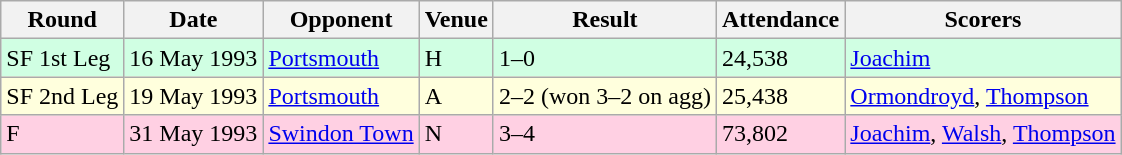<table class="wikitable">
<tr>
<th>Round</th>
<th>Date</th>
<th>Opponent</th>
<th>Venue</th>
<th>Result</th>
<th>Attendance</th>
<th>Scorers</th>
</tr>
<tr style="background-color: #d0ffe3;">
<td>SF 1st Leg</td>
<td>16 May 1993</td>
<td><a href='#'>Portsmouth</a></td>
<td>H</td>
<td>1–0</td>
<td>24,538</td>
<td><a href='#'>Joachim</a></td>
</tr>
<tr style="background-color: #ffffdd;">
<td>SF 2nd Leg</td>
<td>19 May 1993</td>
<td><a href='#'>Portsmouth</a></td>
<td>A</td>
<td>2–2 (won 3–2 on agg)</td>
<td>25,438</td>
<td><a href='#'>Ormondroyd</a>, <a href='#'>Thompson</a></td>
</tr>
<tr style="background-color: #ffd0e3;">
<td>F</td>
<td>31 May 1993</td>
<td><a href='#'>Swindon Town</a></td>
<td>N</td>
<td>3–4</td>
<td>73,802</td>
<td><a href='#'>Joachim</a>, <a href='#'>Walsh</a>, <a href='#'>Thompson</a></td>
</tr>
</table>
